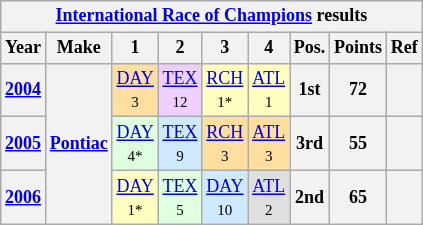<table class="wikitable" style="text-align:center; font-size:75%">
<tr>
<th colspan=9><a href='#'>International Race of Champions</a> results</th>
</tr>
<tr>
<th>Year</th>
<th>Make</th>
<th>1</th>
<th>2</th>
<th>3</th>
<th>4</th>
<th>Pos.</th>
<th>Points</th>
<th>Ref</th>
</tr>
<tr>
<th><a href='#'>2004</a></th>
<th rowspan=3><a href='#'>Pontiac</a></th>
<td style="background:#FFDF9F;"><a href='#'>DAY</a><br><small>3</small></td>
<td style="background:#EFCFFF;"><a href='#'>TEX</a><br><small>12</small></td>
<td style="background:#FFFFBF;"><a href='#'>RCH</a><br><small>1*</small></td>
<td style="background:#FFFFBF;"><a href='#'>ATL</a><br><small>1</small></td>
<th>1st</th>
<th>72</th>
<th></th>
</tr>
<tr>
<th><a href='#'>2005</a></th>
<td style="background:#DFFFDF;"><a href='#'>DAY</a><br><small>4*</small></td>
<td style="background:#CFEAFF;"><a href='#'>TEX</a><br><small>9</small></td>
<td style="background:#FFDF9F;"><a href='#'>RCH</a><br><small>3</small></td>
<td style="background:#FFDF9F;"><a href='#'>ATL</a><br><small>3</small></td>
<th>3rd</th>
<th>55</th>
<th></th>
</tr>
<tr>
<th><a href='#'>2006</a></th>
<td style="background:#FFFFBF;"><a href='#'>DAY</a><br><small>1*</small></td>
<td style="background:#DFFFDF;"><a href='#'>TEX</a><br><small>5</small></td>
<td style="background:#CFEAFF;"><a href='#'>DAY</a><br><small>10</small></td>
<td style="background:#DFDFDF;"><a href='#'>ATL</a><br><small>2</small></td>
<th>2nd</th>
<th>65</th>
<th></th>
</tr>
</table>
